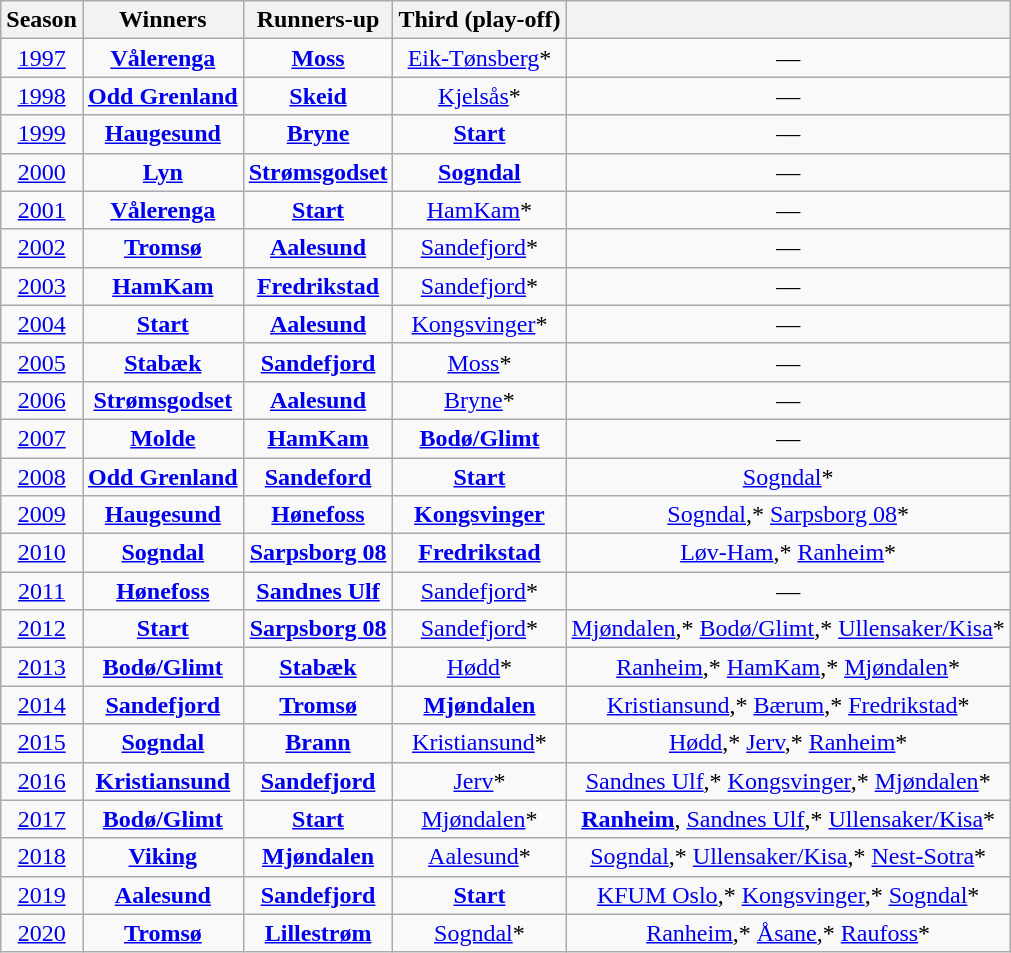<table class="wikitable sortable" style="text-align:center;">
<tr>
<th>Season</th>
<th>Winners</th>
<th>Runners-up</th>
<th>Third (play-off)</th>
<th></th>
</tr>
<tr>
<td><a href='#'>1997</a></td>
<td><strong><a href='#'>Vålerenga</a></strong></td>
<td><strong><a href='#'>Moss</a></strong></td>
<td><a href='#'>Eik-Tønsberg</a>*</td>
<td>—</td>
</tr>
<tr>
<td><a href='#'>1998</a></td>
<td><strong><a href='#'>Odd Grenland</a></strong></td>
<td><strong><a href='#'>Skeid</a></strong></td>
<td><a href='#'>Kjelsås</a>*</td>
<td>—</td>
</tr>
<tr>
<td><a href='#'>1999</a></td>
<td><strong><a href='#'>Haugesund</a></strong></td>
<td><strong><a href='#'>Bryne</a></strong></td>
<td><strong><a href='#'>Start</a></strong></td>
<td>—</td>
</tr>
<tr>
<td><a href='#'>2000</a></td>
<td><strong><a href='#'>Lyn</a></strong></td>
<td><strong><a href='#'>Strømsgodset</a></strong></td>
<td><strong><a href='#'>Sogndal</a></strong></td>
<td>—</td>
</tr>
<tr>
<td><a href='#'>2001</a></td>
<td><strong><a href='#'>Vålerenga</a></strong></td>
<td><strong><a href='#'>Start</a></strong></td>
<td><a href='#'>HamKam</a>*</td>
<td>—</td>
</tr>
<tr>
<td><a href='#'>2002</a></td>
<td><strong><a href='#'>Tromsø</a></strong></td>
<td><strong><a href='#'>Aalesund</a></strong></td>
<td><a href='#'>Sandefjord</a>*</td>
<td>—</td>
</tr>
<tr>
<td><a href='#'>2003</a></td>
<td><strong><a href='#'>HamKam</a></strong></td>
<td><strong><a href='#'>Fredrikstad</a></strong></td>
<td><a href='#'>Sandefjord</a>*</td>
<td>—</td>
</tr>
<tr>
<td><a href='#'>2004</a></td>
<td><strong><a href='#'>Start</a></strong></td>
<td><strong><a href='#'>Aalesund</a></strong></td>
<td><a href='#'>Kongsvinger</a>*</td>
<td>—</td>
</tr>
<tr>
<td><a href='#'>2005</a></td>
<td><strong><a href='#'>Stabæk</a></strong></td>
<td><strong><a href='#'>Sandefjord</a></strong></td>
<td><a href='#'>Moss</a>*</td>
<td>—</td>
</tr>
<tr>
<td><a href='#'>2006</a></td>
<td><strong><a href='#'>Strømsgodset</a></strong></td>
<td><strong><a href='#'>Aalesund</a></strong></td>
<td><a href='#'>Bryne</a>*</td>
<td>—</td>
</tr>
<tr>
<td><a href='#'>2007</a></td>
<td><strong><a href='#'>Molde</a></strong></td>
<td><strong><a href='#'>HamKam</a></strong></td>
<td><strong><a href='#'>Bodø/Glimt</a></strong></td>
<td>—</td>
</tr>
<tr>
<td><a href='#'>2008</a></td>
<td><strong><a href='#'>Odd Grenland</a></strong></td>
<td><strong><a href='#'>Sandeford</a></strong></td>
<td><strong><a href='#'>Start</a></strong></td>
<td><a href='#'>Sogndal</a>*</td>
</tr>
<tr>
<td><a href='#'>2009</a></td>
<td><strong><a href='#'>Haugesund</a></strong></td>
<td><strong><a href='#'>Hønefoss</a></strong></td>
<td><strong><a href='#'>Kongsvinger</a></strong></td>
<td><a href='#'>Sogndal</a>,* <a href='#'>Sarpsborg 08</a>*</td>
</tr>
<tr>
<td><a href='#'>2010</a></td>
<td><strong><a href='#'>Sogndal</a></strong></td>
<td><strong><a href='#'>Sarpsborg 08</a></strong></td>
<td><strong><a href='#'>Fredrikstad</a></strong></td>
<td><a href='#'>Løv-Ham</a>,* <a href='#'>Ranheim</a>*</td>
</tr>
<tr>
<td><a href='#'>2011</a></td>
<td><strong><a href='#'>Hønefoss</a></strong></td>
<td><strong><a href='#'>Sandnes Ulf</a></strong></td>
<td><a href='#'>Sandefjord</a>*</td>
<td>—</td>
</tr>
<tr>
<td><a href='#'>2012</a></td>
<td><strong><a href='#'>Start</a></strong></td>
<td><strong><a href='#'>Sarpsborg 08</a></strong></td>
<td><a href='#'>Sandefjord</a>*</td>
<td><a href='#'>Mjøndalen</a>,* <a href='#'>Bodø/Glimt</a>,* <a href='#'>Ullensaker/Kisa</a>*</td>
</tr>
<tr>
<td><a href='#'>2013</a></td>
<td><strong><a href='#'>Bodø/Glimt</a></strong></td>
<td><strong><a href='#'>Stabæk</a></strong></td>
<td><a href='#'>Hødd</a>*</td>
<td><a href='#'>Ranheim</a>,* <a href='#'>HamKam</a>,* <a href='#'>Mjøndalen</a>*</td>
</tr>
<tr>
<td><a href='#'>2014</a></td>
<td><strong><a href='#'>Sandefjord</a></strong></td>
<td><strong><a href='#'>Tromsø</a></strong></td>
<td><strong><a href='#'>Mjøndalen</a></strong></td>
<td><a href='#'>Kristiansund</a>,* <a href='#'>Bærum</a>,* <a href='#'>Fredrikstad</a>*</td>
</tr>
<tr>
<td><a href='#'>2015</a></td>
<td><strong><a href='#'>Sogndal</a></strong></td>
<td><strong><a href='#'>Brann</a></strong></td>
<td><a href='#'>Kristiansund</a>*</td>
<td><a href='#'>Hødd</a>,* <a href='#'>Jerv</a>,* <a href='#'>Ranheim</a>*</td>
</tr>
<tr>
<td><a href='#'>2016</a></td>
<td><strong><a href='#'>Kristiansund</a></strong></td>
<td><strong><a href='#'>Sandefjord</a></strong></td>
<td><a href='#'>Jerv</a>*</td>
<td><a href='#'>Sandnes Ulf</a>,* <a href='#'>Kongsvinger</a>,* <a href='#'>Mjøndalen</a>*</td>
</tr>
<tr>
<td><a href='#'>2017</a></td>
<td><strong><a href='#'>Bodø/Glimt</a></strong></td>
<td><strong><a href='#'>Start</a></strong></td>
<td><a href='#'>Mjøndalen</a>*</td>
<td><strong><a href='#'>Ranheim</a></strong>, <a href='#'>Sandnes Ulf</a>,* <a href='#'>Ullensaker/Kisa</a>*</td>
</tr>
<tr>
<td><a href='#'>2018</a></td>
<td><strong><a href='#'>Viking</a></strong></td>
<td><strong><a href='#'>Mjøndalen</a></strong></td>
<td><a href='#'>Aalesund</a>*</td>
<td><a href='#'>Sogndal</a>,* <a href='#'>Ullensaker/Kisa</a>,* <a href='#'>Nest-Sotra</a>*</td>
</tr>
<tr>
<td><a href='#'>2019</a></td>
<td><strong><a href='#'>Aalesund</a></strong></td>
<td><strong><a href='#'>Sandefjord</a></strong></td>
<td><strong><a href='#'>Start</a></strong></td>
<td><a href='#'>KFUM Oslo</a>,* <a href='#'>Kongsvinger</a>,* <a href='#'>Sogndal</a>*</td>
</tr>
<tr>
<td><a href='#'>2020</a></td>
<td><strong><a href='#'>Tromsø</a></strong></td>
<td><strong><a href='#'>Lillestrøm</a></strong></td>
<td><a href='#'>Sogndal</a>*</td>
<td><a href='#'>Ranheim</a>,* <a href='#'>Åsane</a>,* <a href='#'>Raufoss</a>*</td>
</tr>
</table>
